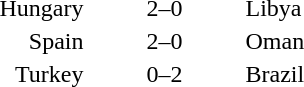<table style="text-align:center">
<tr>
<th width=200></th>
<th width=100></th>
<th width=200></th>
</tr>
<tr>
<td align=right>Hungary</td>
<td>2–0</td>
<td align=left>Libya</td>
</tr>
<tr>
<td align=right>Spain</td>
<td>2–0</td>
<td align=left>Oman</td>
</tr>
<tr>
<td align=right>Turkey</td>
<td>0–2</td>
<td align=left>Brazil</td>
</tr>
<tr>
</tr>
</table>
